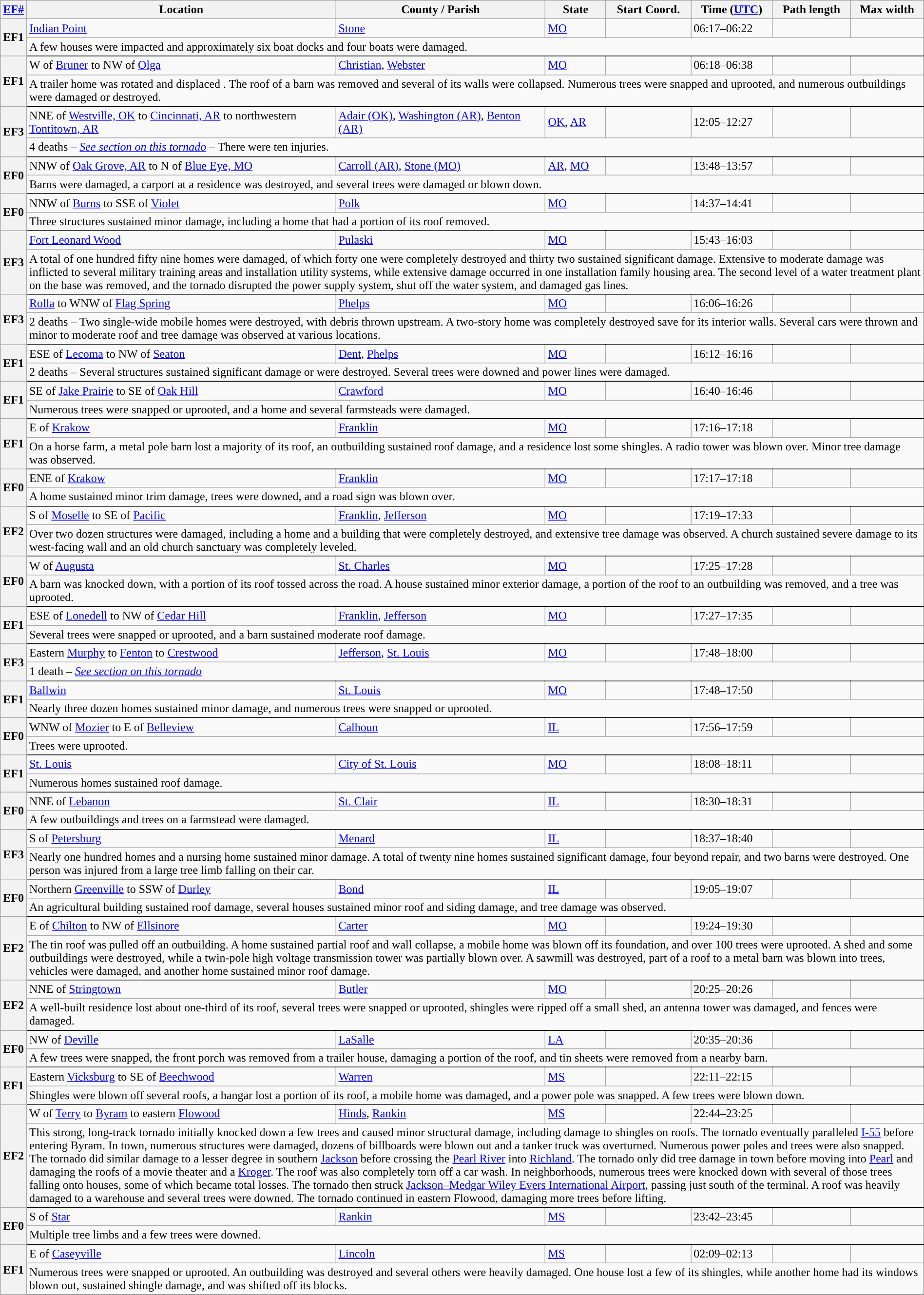<table class="wikitable sortable" style="width:100%;">
<tr>
<th scope="col" width="2%" align="center"><a href='#'>EF#</a></th>
<th scope="col" align="center" class="unsortable">Location</th>
<th scope="col" align="center" class="unsortable">County / Parish</th>
<th scope="col" align="center">State</th>
<th scope="col" align="center">Start Coord.</th>
<th scope="col" align="center">Time (<a href='#'>UTC</a>)</th>
<th scope="col" align="center">Path length</th>
<th scope="col" align="center">Max width</th>
</tr>
<tr>
<th scope="row" rowspan="2" style="background-color:#">EF1</th>
<td><a href='#'>Indian Point</a></td>
<td><a href='#'>Stone</a></td>
<td><a href='#'>MO</a></td>
<td></td>
<td>06:17–06:22</td>
<td></td>
<td></td>
</tr>
<tr class="expand-child">
<td colspan="8" style=" border-bottom: 1px solid black;">A few houses were impacted and approximately six boat docks and four boats were damaged.</td>
</tr>
<tr>
<th scope="row" rowspan="2" style="background-color:#">EF1</th>
<td>W of <a href='#'>Bruner</a> to NW of <a href='#'>Olga</a></td>
<td><a href='#'>Christian</a>, <a href='#'>Webster</a></td>
<td><a href='#'>MO</a></td>
<td></td>
<td>06:18–06:38</td>
<td></td>
<td></td>
</tr>
<tr class="expand-child">
<td colspan="8" style=" border-bottom: 1px solid black;">A trailer home was rotated and displaced . The roof of a barn was removed and several of its walls were collapsed. Numerous trees were snapped and uprooted, and numerous outbuildings were damaged or destroyed.</td>
</tr>
<tr>
<th scope="row" rowspan="2" style="background-color:#">EF3</th>
<td>NNE of <a href='#'>Westville, OK</a> to <a href='#'>Cincinnati, AR</a> to northwestern <a href='#'>Tontitown, AR</a></td>
<td><a href='#'>Adair (OK)</a>, <a href='#'>Washington (AR)</a>, <a href='#'>Benton (AR)</a></td>
<td><a href='#'>OK</a>, <a href='#'>AR</a></td>
<td></td>
<td>12:05–12:27</td>
<td></td>
<td></td>
</tr>
<tr class="expand-child">
<td colspan="8" style=" border-bottom: 1px solid black;">4 deaths – <em><a href='#'>See section on this tornado</a></em> – There were ten injuries.</td>
</tr>
<tr>
<th scope="row" rowspan="2" style="background-color:#">EF0</th>
<td>NNW of <a href='#'>Oak Grove, AR</a> to N of <a href='#'>Blue Eye, MO</a></td>
<td><a href='#'>Carroll (AR)</a>, <a href='#'>Stone (MO)</a></td>
<td><a href='#'>AR</a>, <a href='#'>MO</a></td>
<td></td>
<td>13:48–13:57</td>
<td></td>
<td></td>
</tr>
<tr class="expand-child">
<td colspan="8" style=" border-bottom: 1px solid black;">Barns were damaged, a carport at a residence was destroyed, and several trees were damaged or blown down.</td>
</tr>
<tr>
<th scope="row" rowspan="2" style="background-color:#">EF0</th>
<td>NNW of <a href='#'>Burns</a> to SSE of <a href='#'>Violet</a></td>
<td><a href='#'>Polk</a></td>
<td><a href='#'>MO</a></td>
<td></td>
<td>14:37–14:41</td>
<td></td>
<td></td>
</tr>
<tr class="expand-child">
<td colspan="8" style=" border-bottom: 1px solid black;">Three structures sustained minor damage, including a home that had a portion of its roof removed.</td>
</tr>
<tr>
<th scope="row" rowspan="2" style="background-color:#">EF3</th>
<td><a href='#'>Fort Leonard Wood</a></td>
<td><a href='#'>Pulaski</a></td>
<td><a href='#'>MO</a></td>
<td></td>
<td>15:43–16:03</td>
<td></td>
<td></td>
</tr>
<tr class="expand-child">
<td colspan="8" style=" border-bottom: 1px solid black;">A total of one hundred fifty nine homes were damaged, of which forty one were completely destroyed and thirty two sustained significant damage. Extensive to moderate damage was inflicted to several military training areas and installation utility systems, while extensive damage occurred in one installation family housing area. The second level of a water treatment plant on the base was removed, and the tornado disrupted the power supply system, shut off the water system, and damaged gas lines.</td>
</tr>
<tr>
<th scope="row" rowspan="2" style="background-color:#">EF3</th>
<td><a href='#'>Rolla</a> to WNW of <a href='#'>Flag Spring</a></td>
<td><a href='#'>Phelps</a></td>
<td><a href='#'>MO</a></td>
<td></td>
<td>16:06–16:26</td>
<td></td>
<td></td>
</tr>
<tr class="expand-child">
<td colspan="8" style=" border-bottom: 1px solid black;">2 deaths – Two single-wide mobile homes were destroyed, with debris thrown upstream. A two-story home was completely destroyed save for its interior walls. Several cars were thrown and minor to moderate roof and tree damage was observed at various locations.</td>
</tr>
<tr>
<th scope="row" rowspan="2" style="background-color:#">EF1</th>
<td>ESE of <a href='#'>Lecoma</a> to NW of <a href='#'>Seaton</a></td>
<td><a href='#'>Dent</a>, <a href='#'>Phelps</a></td>
<td><a href='#'>MO</a></td>
<td></td>
<td>16:12–16:16</td>
<td></td>
<td></td>
</tr>
<tr class="expand-child">
<td colspan="8" style=" border-bottom: 1px solid black;">2 deaths – Several structures sustained significant damage or were destroyed. Several trees were downed and power lines were damaged.</td>
</tr>
<tr>
<th scope="row" rowspan="2" style="background-color:#">EF1</th>
<td>SE of <a href='#'>Jake Prairie</a> to SE of <a href='#'>Oak Hill</a></td>
<td><a href='#'>Crawford</a></td>
<td><a href='#'>MO</a></td>
<td></td>
<td>16:40–16:46</td>
<td></td>
<td></td>
</tr>
<tr class="expand-child">
<td colspan="8" style=" border-bottom: 1px solid black;">Numerous trees were snapped or uprooted, and a home and several farmsteads were damaged.</td>
</tr>
<tr>
<th scope="row" rowspan="2" style="background-color:#">EF1</th>
<td>E of <a href='#'>Krakow</a></td>
<td><a href='#'>Franklin</a></td>
<td><a href='#'>MO</a></td>
<td></td>
<td>17:16–17:18</td>
<td></td>
<td></td>
</tr>
<tr class="expand-child">
<td colspan="8" style=" border-bottom: 1px solid black;">On a horse farm, a metal pole barn lost a majority of its roof, an outbuilding sustained roof damage, and a residence lost some shingles. A  radio tower was blown over. Minor tree damage was observed.</td>
</tr>
<tr>
<th scope="row" rowspan="2" style="background-color:#">EF0</th>
<td>ENE of <a href='#'>Krakow</a></td>
<td><a href='#'>Franklin</a></td>
<td><a href='#'>MO</a></td>
<td></td>
<td>17:17–17:18</td>
<td></td>
<td></td>
</tr>
<tr class="expand-child">
<td colspan="8" style=" border-bottom: 1px solid black;">A home sustained minor trim damage, trees were downed, and a road sign was blown over.</td>
</tr>
<tr>
<th scope="row" rowspan="2" style="background-color:#">EF2</th>
<td>S of <a href='#'>Moselle</a> to SE of <a href='#'>Pacific</a></td>
<td><a href='#'>Franklin</a>, <a href='#'>Jefferson</a></td>
<td><a href='#'>MO</a></td>
<td></td>
<td>17:19–17:33</td>
<td></td>
<td></td>
</tr>
<tr class="expand-child">
<td colspan="8" style=" border-bottom: 1px solid black;">Over two dozen structures were damaged, including a home and a building that were completely destroyed, and extensive tree damage was observed. A church sustained severe damage to its west-facing wall and an old church sanctuary was completely leveled.</td>
</tr>
<tr>
<th scope="row" rowspan="2" style="background-color:#">EF0</th>
<td>W of <a href='#'>Augusta</a></td>
<td><a href='#'>St. Charles</a></td>
<td><a href='#'>MO</a></td>
<td></td>
<td>17:25–17:28</td>
<td></td>
<td></td>
</tr>
<tr class="expand-child">
<td colspan="8" style=" border-bottom: 1px solid black;">A barn was knocked down, with a portion of its roof tossed across the road. A house sustained minor exterior damage, a portion of the roof to an outbuilding was removed, and a tree was uprooted.</td>
</tr>
<tr>
<th scope="row" rowspan="2" style="background-color:#">EF1</th>
<td>ESE of <a href='#'>Lonedell</a> to NW of <a href='#'>Cedar Hill</a></td>
<td><a href='#'>Franklin</a>, <a href='#'>Jefferson</a></td>
<td><a href='#'>MO</a></td>
<td></td>
<td>17:27–17:35</td>
<td></td>
<td></td>
</tr>
<tr class="expand-child">
<td colspan="8" style=" border-bottom: 1px solid black;">Several trees were snapped or uprooted, and a barn sustained moderate roof damage.</td>
</tr>
<tr>
<th scope="row" rowspan="2" style="background-color:#">EF3</th>
<td>Eastern <a href='#'>Murphy</a> to <a href='#'>Fenton</a> to <a href='#'>Crestwood</a></td>
<td><a href='#'>Jefferson</a>, <a href='#'>St. Louis</a></td>
<td><a href='#'>MO</a></td>
<td></td>
<td>17:48–18:00</td>
<td></td>
<td></td>
</tr>
<tr class="expand-child">
<td colspan="8" style=" border-bottom: 1px solid black;">1 death – <em><a href='#'>See section on this tornado</a></em></td>
</tr>
<tr>
<th scope="row" rowspan="2" style="background-color:#">EF1</th>
<td><a href='#'>Ballwin</a></td>
<td><a href='#'>St. Louis</a></td>
<td><a href='#'>MO</a></td>
<td></td>
<td>17:48–17:50</td>
<td></td>
<td></td>
</tr>
<tr class="expand-child">
<td colspan="8" style=" border-bottom: 1px solid black;">Nearly three dozen homes sustained minor damage, and numerous trees were snapped or uprooted.</td>
</tr>
<tr>
<th scope="row" rowspan="2" style="background-color:#">EF0</th>
<td>WNW of <a href='#'>Mozier</a> to E of <a href='#'>Belleview</a></td>
<td><a href='#'>Calhoun</a></td>
<td><a href='#'>IL</a></td>
<td></td>
<td>17:56–17:59</td>
<td></td>
<td></td>
</tr>
<tr class="expand-child">
<td colspan="8" style=" border-bottom: 1px solid black;">Trees were uprooted.</td>
</tr>
<tr>
<th scope="row" rowspan="2" style="background-color:#">EF1</th>
<td><a href='#'>St. Louis</a></td>
<td><a href='#'>City of St. Louis</a></td>
<td><a href='#'>MO</a></td>
<td></td>
<td>18:08–18:11</td>
<td></td>
<td></td>
</tr>
<tr class="expand-child">
<td colspan="8" style=" border-bottom: 1px solid black;">Numerous homes sustained roof damage.</td>
</tr>
<tr>
<th scope="row" rowspan="2" style="background-color:#">EF0</th>
<td>NNE of <a href='#'>Lebanon</a></td>
<td><a href='#'>St. Clair</a></td>
<td><a href='#'>IL</a></td>
<td></td>
<td>18:30–18:31</td>
<td></td>
<td></td>
</tr>
<tr class="expand-child">
<td colspan="8" style=" border-bottom: 1px solid black;">A few outbuildings and trees on a farmstead were damaged.</td>
</tr>
<tr>
<th scope="row" rowspan="2" style="background-color:#">EF3</th>
<td>S of <a href='#'>Petersburg</a></td>
<td><a href='#'>Menard</a></td>
<td><a href='#'>IL</a></td>
<td></td>
<td>18:37–18:40</td>
<td></td>
<td></td>
</tr>
<tr class="expand-child">
<td colspan="8" style=" border-bottom: 1px solid black;">Nearly one hundred homes and a nursing home sustained minor damage. A total of twenty nine homes sustained significant damage, four beyond repair, and two barns were destroyed. One person was injured from a large tree limb falling on their car.</td>
</tr>
<tr>
<th scope="row" rowspan="2" style="background-color:#">EF0</th>
<td>Northern <a href='#'>Greenville</a> to SSW of <a href='#'>Durley</a></td>
<td><a href='#'>Bond</a></td>
<td><a href='#'>IL</a></td>
<td></td>
<td>19:05–19:07</td>
<td></td>
<td></td>
</tr>
<tr class="expand-child">
<td colspan="8" style=" border-bottom: 1px solid black;">An agricultural building sustained roof damage, several houses sustained minor roof and siding damage, and tree damage was observed.</td>
</tr>
<tr>
<th scope="row" rowspan="2" style="background-color:#">EF2</th>
<td>E of <a href='#'>Chilton</a> to NW of <a href='#'>Ellsinore</a></td>
<td><a href='#'>Carter</a></td>
<td><a href='#'>MO</a></td>
<td></td>
<td>19:24–19:30</td>
<td></td>
<td></td>
</tr>
<tr class="expand-child">
<td colspan="8" style=" border-bottom: 1px solid black;">The tin roof was pulled off an outbuilding. A home sustained partial roof and wall collapse, a mobile home was blown  off its foundation, and over 100 trees were uprooted. A shed and some outbuildings were destroyed, while a twin-pole high voltage transmission tower was partially blown over. A sawmill was destroyed, part of a roof to a metal barn was blown into trees, vehicles were damaged, and another home sustained minor roof damage.</td>
</tr>
<tr>
<th scope="row" rowspan="2" style="background-color:#">EF2</th>
<td>NNE of <a href='#'>Stringtown</a></td>
<td><a href='#'>Butler</a></td>
<td><a href='#'>MO</a></td>
<td></td>
<td>20:25–20:26</td>
<td></td>
<td></td>
</tr>
<tr class="expand-child">
<td colspan="8" style=" border-bottom: 1px solid black;">A well-built residence lost about one-third of its roof, several trees were snapped or uprooted, shingles were ripped off a small shed, an antenna tower was damaged, and fences were damaged.</td>
</tr>
<tr>
<th scope="row" rowspan="2" style="background-color:#">EF0</th>
<td>NW of <a href='#'>Deville</a></td>
<td><a href='#'>LaSalle</a></td>
<td><a href='#'>LA</a></td>
<td></td>
<td>20:35–20:36</td>
<td></td>
<td></td>
</tr>
<tr class="expand-child">
<td colspan="8" style=" border-bottom: 1px solid black;">A few trees were snapped, the front porch was removed from a trailer house, damaging a portion of the roof, and tin sheets were removed from a nearby barn.</td>
</tr>
<tr>
<th scope="row" rowspan="2" style="background-color:#">EF1</th>
<td>Eastern <a href='#'>Vicksburg</a> to SE of <a href='#'>Beechwood</a></td>
<td><a href='#'>Warren</a></td>
<td><a href='#'>MS</a></td>
<td></td>
<td>22:11–22:15</td>
<td></td>
<td></td>
</tr>
<tr class="expand-child">
<td colspan="8" style=" border-bottom: 1px solid black;">Shingles were blown off several roofs, a hangar lost a portion of its roof, a mobile home was damaged, and a power pole was snapped. A few trees were blown down.</td>
</tr>
<tr>
<th scope="row" rowspan="2" style="background-color:#">EF2</th>
<td>W of <a href='#'>Terry</a> to <a href='#'>Byram</a> to eastern <a href='#'>Flowood</a></td>
<td><a href='#'>Hinds</a>, <a href='#'>Rankin</a></td>
<td><a href='#'>MS</a></td>
<td></td>
<td>22:44–23:25</td>
<td></td>
<td></td>
</tr>
<tr class="expand-child">
<td colspan="8" style=" border-bottom: 1px solid black;">This strong, long-track tornado initially knocked down a few trees and caused minor structural damage, including damage to shingles on roofs. The tornado eventually paralleled <a href='#'>I-55</a> before entering Byram. In town, numerous structures were damaged, dozens of billboards were blown out and a tanker truck was overturned. Numerous power poles and trees were also snapped. The tornado did similar damage to a lesser degree in southern <a href='#'>Jackson</a> before crossing the <a href='#'>Pearl River</a> into <a href='#'>Richland</a>. The tornado only did tree damage in town before moving into <a href='#'>Pearl</a> and damaging the roofs of a movie theater and a <a href='#'>Kroger</a>. The roof was also completely torn off a car wash. In neighborhoods, numerous trees were knocked down with several of those trees falling onto houses, some of which became total losses. The tornado then struck <a href='#'>Jackson–Medgar Wiley Evers International Airport</a>, passing just south of the terminal. A roof was heavily damaged to a warehouse and several trees were downed. The tornado continued in eastern Flowood, damaging more trees before lifting.</td>
</tr>
<tr>
<th scope="row" rowspan="2" style="background-color:#">EF0</th>
<td>S of <a href='#'>Star</a></td>
<td><a href='#'>Rankin</a></td>
<td><a href='#'>MS</a></td>
<td></td>
<td>23:42–23:45</td>
<td></td>
<td></td>
</tr>
<tr class="expand-child">
<td colspan="8" style=" border-bottom: 1px solid black;">Multiple tree limbs and a few trees were downed.</td>
</tr>
<tr>
<th scope="row" rowspan="2" style="background-color:#">EF1</th>
<td>E of <a href='#'>Caseyville</a></td>
<td><a href='#'>Lincoln</a></td>
<td><a href='#'>MS</a></td>
<td></td>
<td>02:09–02:13</td>
<td></td>
<td></td>
</tr>
<tr class="expand-child">
<td colspan="8" style=" border-bottom: 1px solid black;">Numerous trees were snapped or uprooted. An outbuilding was destroyed and several others were heavily damaged. One house lost a few of its shingles, while another home had its windows blown out, sustained shingle damage, and was shifted off its blocks.</td>
</tr>
<tr>
</tr>
</table>
